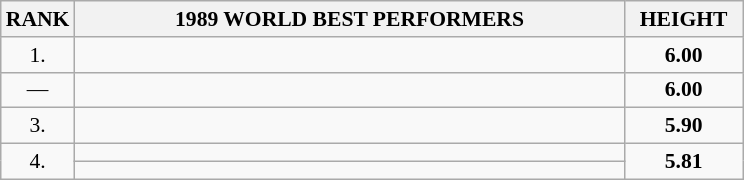<table class="wikitable" style="border-collapse: collapse; font-size: 90%;">
<tr>
<th>RANK</th>
<th align="center" style="width: 25em">1989 WORLD BEST PERFORMERS</th>
<th align="center" style="width: 5em">HEIGHT</th>
</tr>
<tr>
<td align="center">1.</td>
<td></td>
<td align="center"><strong>6.00</strong></td>
</tr>
<tr>
<td align="center">—</td>
<td></td>
<td align="center"><strong>6.00</strong></td>
</tr>
<tr>
<td align="center">3.</td>
<td></td>
<td align="center"><strong>5.90</strong></td>
</tr>
<tr>
<td rowspan=2 align="center">4.</td>
<td></td>
<td rowspan=2 align="center"><strong>5.81</strong></td>
</tr>
<tr>
<td></td>
</tr>
</table>
